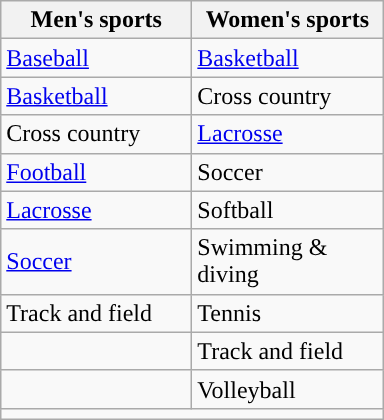<table class="wikitable" style=" ">
<tr>
<th width=120px>Men's sports</th>
<th width=120px>Women's sports</th>
</tr>
<tr>
<td><a href='#'>Baseball</a></td>
<td><a href='#'>Basketball</a></td>
</tr>
<tr>
<td><a href='#'>Basketball</a></td>
<td>Cross country</td>
</tr>
<tr>
<td>Cross country</td>
<td><a href='#'>Lacrosse</a></td>
</tr>
<tr>
<td><a href='#'>Football</a></td>
<td>Soccer</td>
</tr>
<tr>
<td><a href='#'>Lacrosse</a></td>
<td>Softball</td>
</tr>
<tr>
<td><a href='#'>Soccer</a></td>
<td>Swimming & diving</td>
</tr>
<tr>
<td>Track and field</td>
<td>Tennis</td>
</tr>
<tr>
<td></td>
<td>Track and field</td>
</tr>
<tr>
<td></td>
<td>Volleyball</td>
</tr>
<tr>
<td colspan="2"></td>
</tr>
</table>
